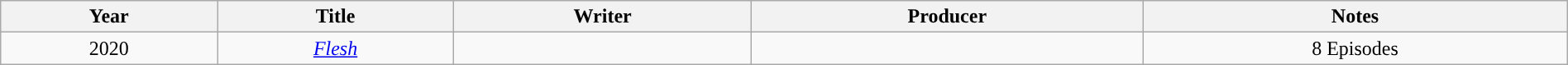<table class="wikitable" style="width: 100%; text-align: center;">
<tr>
<th scope="col">Year</th>
<th scope="col">Title</th>
<th scope="col">Writer</th>
<th scope="col">Producer</th>
<th scope="col" class="unsortable">Notes</th>
</tr>
<tr>
<td>2020</td>
<td><em><a href='#'>Flesh</a></em></td>
<td></td>
<td></td>
<td>8 Episodes</td>
</tr>
</table>
